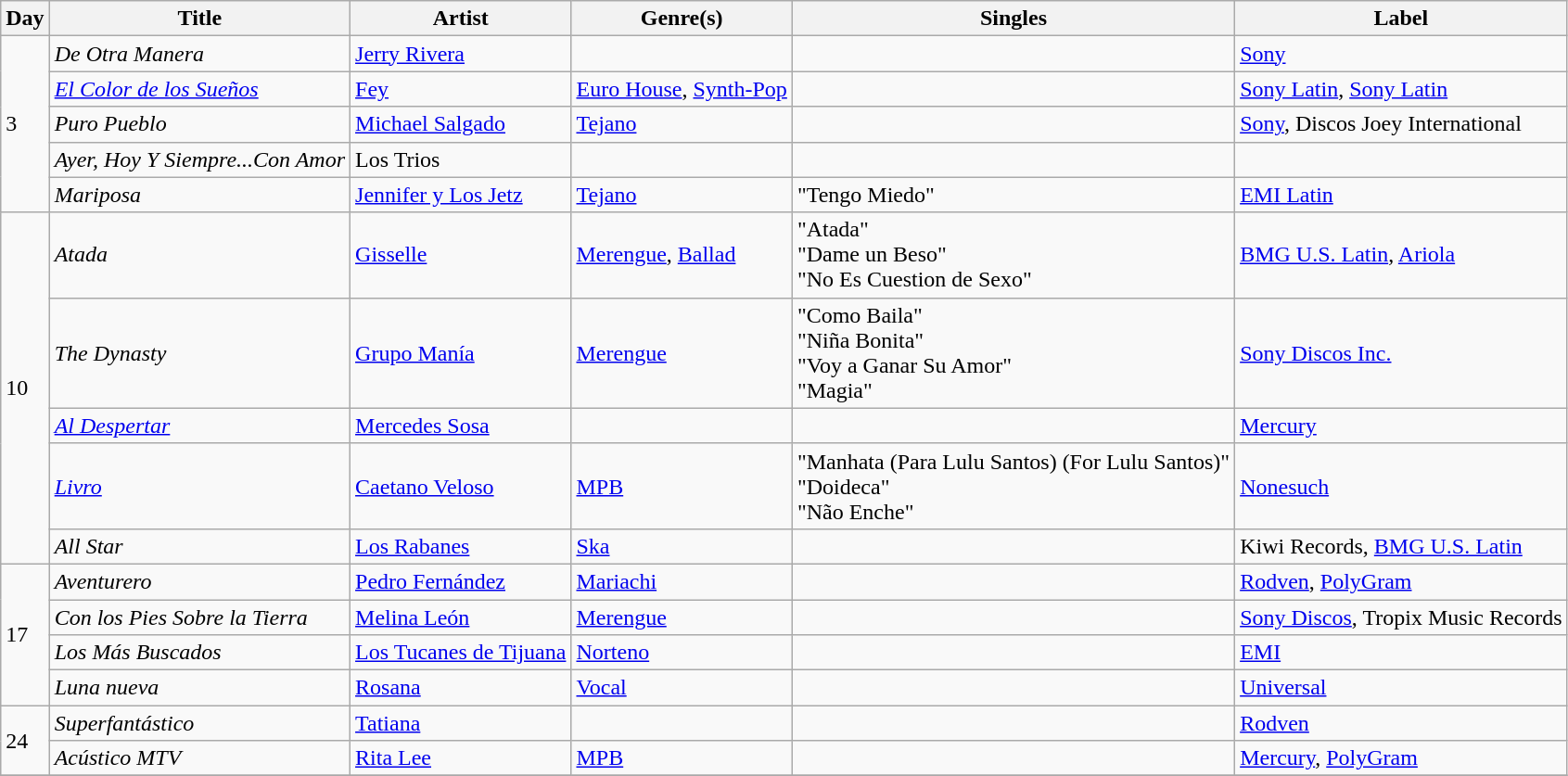<table class="wikitable sortable" style="text-align: left;">
<tr>
<th>Day</th>
<th>Title</th>
<th>Artist</th>
<th>Genre(s)</th>
<th>Singles</th>
<th>Label</th>
</tr>
<tr>
<td rowspan="5">3</td>
<td><em>De Otra Manera</em></td>
<td><a href='#'>Jerry Rivera</a></td>
<td></td>
<td></td>
<td><a href='#'>Sony</a></td>
</tr>
<tr>
<td><em><a href='#'>El Color de los Sueños</a></em></td>
<td><a href='#'>Fey</a></td>
<td><a href='#'>Euro House</a>, <a href='#'>Synth-Pop</a></td>
<td></td>
<td><a href='#'>Sony Latin</a>, <a href='#'>Sony Latin</a></td>
</tr>
<tr>
<td><em>Puro Pueblo</em></td>
<td><a href='#'>Michael Salgado</a></td>
<td><a href='#'>Tejano</a></td>
<td></td>
<td><a href='#'>Sony</a>, Discos Joey International</td>
</tr>
<tr>
<td><em>Ayer, Hoy Y Siempre...Con Amor</em></td>
<td>Los Trios</td>
<td></td>
<td></td>
<td></td>
</tr>
<tr>
<td><em>Mariposa</em></td>
<td><a href='#'>Jennifer y Los Jetz</a></td>
<td><a href='#'>Tejano</a></td>
<td>"Tengo Miedo"</td>
<td><a href='#'>EMI Latin</a></td>
</tr>
<tr>
<td rowspan="5">10</td>
<td><em>Atada</em></td>
<td><a href='#'>Gisselle</a></td>
<td><a href='#'>Merengue</a>, <a href='#'>Ballad</a></td>
<td>"Atada"<br>"Dame un Beso"<br>"No Es Cuestion de Sexo"</td>
<td><a href='#'>BMG U.S. Latin</a>, <a href='#'>Ariola</a></td>
</tr>
<tr>
<td><em>The Dynasty</em></td>
<td><a href='#'>Grupo Manía</a></td>
<td><a href='#'>Merengue</a></td>
<td>"Como Baila"<br>"Niña Bonita"<br>"Voy a Ganar Su Amor"<br>"Magia"</td>
<td><a href='#'>Sony Discos Inc.</a></td>
</tr>
<tr>
<td><em><a href='#'>Al Despertar</a></em></td>
<td><a href='#'>Mercedes Sosa</a></td>
<td></td>
<td></td>
<td><a href='#'>Mercury</a></td>
</tr>
<tr>
<td><em><a href='#'>Livro</a></em></td>
<td><a href='#'>Caetano Veloso</a></td>
<td><a href='#'>MPB</a></td>
<td>"Manhata (Para Lulu Santos) (For Lulu Santos)"<br>"Doideca"<br>"Não Enche"</td>
<td><a href='#'>Nonesuch</a></td>
</tr>
<tr>
<td><em>All Star</em></td>
<td><a href='#'>Los Rabanes</a></td>
<td><a href='#'>Ska</a></td>
<td></td>
<td>Kiwi Records, <a href='#'>BMG U.S. Latin</a></td>
</tr>
<tr>
<td rowspan="4">17</td>
<td><em>Aventurero</em></td>
<td><a href='#'>Pedro Fernández</a></td>
<td><a href='#'>Mariachi</a></td>
<td></td>
<td><a href='#'>Rodven</a>, <a href='#'>PolyGram</a></td>
</tr>
<tr>
<td><em>Con los Pies Sobre la Tierra</em></td>
<td><a href='#'>Melina León</a></td>
<td><a href='#'>Merengue</a></td>
<td></td>
<td><a href='#'>Sony Discos</a>, Tropix Music Records</td>
</tr>
<tr>
<td><em>Los Más Buscados</em></td>
<td><a href='#'>Los Tucanes de Tijuana</a></td>
<td><a href='#'>Norteno</a></td>
<td></td>
<td><a href='#'>EMI</a></td>
</tr>
<tr>
<td><em>Luna nueva</em></td>
<td><a href='#'>Rosana</a></td>
<td><a href='#'>Vocal</a></td>
<td></td>
<td><a href='#'>Universal</a></td>
</tr>
<tr>
<td rowspan="2">24</td>
<td><em>Superfantástico</em></td>
<td><a href='#'>Tatiana</a></td>
<td></td>
<td></td>
<td><a href='#'>Rodven</a></td>
</tr>
<tr>
<td><em>Acústico MTV</em></td>
<td><a href='#'>Rita Lee</a></td>
<td><a href='#'>MPB</a></td>
<td></td>
<td><a href='#'>Mercury</a>, <a href='#'>PolyGram</a></td>
</tr>
<tr>
</tr>
</table>
